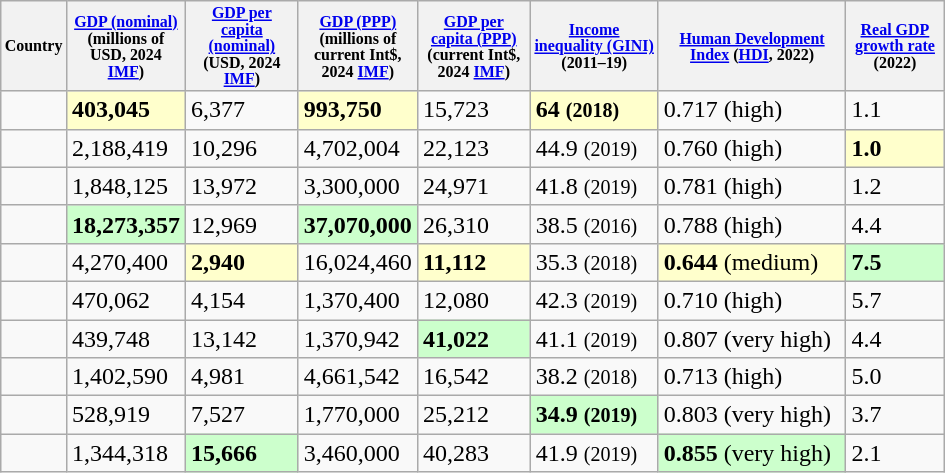<table class="wikitable sortable mw-collapsible">
<tr>
<th style="font-size:8pt">Country</th>
<th style="font-size:8pt; width:70px;"><a href='#'>GDP (nominal)</a> (millions of USD, 2024 <a href='#'>IMF</a>)</th>
<th style="font-size:8pt; width:70px;"><a href='#'>GDP per capita (nominal)</a><br>(USD, 2024 <a href='#'>IMF</a>)</th>
<th style="font-size:8pt; width:70px;"><a href='#'>GDP (PPP)</a> (millions of current Int$, 2024 <a href='#'>IMF</a>)</th>
<th style="font-size:8pt; width:70px;"><a href='#'>GDP per capita (PPP)</a><br> (current Int$, 2024 <a href='#'>IMF</a>)</th>
<th style="font-size:8pt; width:80px;"><a href='#'>Income inequality (GINI)</a> (2011–19)</th>
<th style="font-size:8pt; width:120px;"><a href='#'>Human Development Index</a> (<a href='#'>HDI</a>, 2022)</th>
<th style="font-size:8pt; width:60px;"><a href='#'>Real GDP growth rate</a> (2022)</th>
</tr>
<tr>
<td></td>
<td style="background:#ffc" ;><strong>403,045</strong></td>
<td>6,377</td>
<td style="background:#ffc" ;><strong>993,750</strong></td>
<td>15,723</td>
<td style="background:#ffc;"><strong>64  <small>(2018)</small></strong></td>
<td>0.717 (<span>high</span>)</td>
<td>1.1</td>
</tr>
<tr>
<td align="left"></td>
<td>2,188,419</td>
<td>10,296</td>
<td>4,702,004</td>
<td>22,123</td>
<td>44.9  <small>(2019) </small></td>
<td>0.760 (<span>high</span>)</td>
<td style="background:#ffc;"><strong>1.0</strong></td>
</tr>
<tr>
<td align="left"></td>
<td>1,848,125</td>
<td>13,972</td>
<td>3,300,000</td>
<td>24,971</td>
<td>41.8 <small>(2019)</small></td>
<td>0.781 (<span>high</span>)</td>
<td>1.2</td>
</tr>
<tr>
<td align="left"></td>
<td style="background:#cfc;"><strong>18,273,357</strong></td>
<td>12,969</td>
<td style="background:#cfc;"><strong>37,070,000</strong></td>
<td>26,310</td>
<td>38.5  <small>(2016)</small></td>
<td>0.788 (<span>high</span>)</td>
<td>4.4</td>
</tr>
<tr>
<td align="left"></td>
<td>4,270,400</td>
<td style="background:#ffc;"><strong>2,940</strong></td>
<td>16,024,460</td>
<td style="background:#ffc;"><strong>11,112</strong></td>
<td>35.3 <small>(2018)</small></td>
<td style="background:#ffc;"><strong>0.644</strong> (<span>medium</span>)</td>
<td style="background:#cfc;"><strong>7.5</strong></td>
</tr>
<tr>
<td align="left"></td>
<td>470,062</td>
<td>4,154</td>
<td>1,370,400</td>
<td>12,080</td>
<td>42.3  <small>(2019)</small></td>
<td>0.710 (<span>high</span>)</td>
<td>5.7</td>
</tr>
<tr>
<td align="left"></td>
<td>439,748</td>
<td>13,142</td>
<td>1,370,942</td>
<td style="background:#cfc;"><strong>41,022</strong></td>
<td>41.1  <small>(2019)</small></td>
<td>0.807 (<span>very high</span>)</td>
<td>4.4</td>
</tr>
<tr>
<td align="left"></td>
<td>1,402,590</td>
<td>4,981</td>
<td>4,661,542</td>
<td>16,542</td>
<td>38.2  <small>(2018)</small></td>
<td>0.713 (<span>high</span>)</td>
<td>5.0</td>
</tr>
<tr>
<td align="left"></td>
<td>528,919</td>
<td>7,527</td>
<td>1,770,000</td>
<td>25,212</td>
<td style="background:#cfc;"><strong>34.9 <small>(2019)</small></strong></td>
<td>0.803 (<span>very high</span>)</td>
<td>3.7</td>
</tr>
<tr>
<td align="left"></td>
<td>1,344,318</td>
<td style="background:#cfc;"><strong>15,666</strong></td>
<td>3,460,000</td>
<td>40,283</td>
<td>41.9  <small>(2019)</small></td>
<td style="background:#cfc;"><strong>0.855</strong> (<span>very high</span>)</td>
<td>2.1</td>
</tr>
</table>
